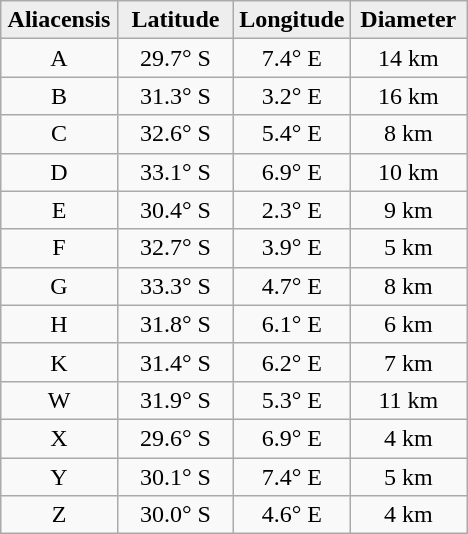<table class="wikitable">
<tr>
<th width="25%" style="background:#eeeeee;">Aliacensis</th>
<th width="25%" style="background:#eeeeee;">Latitude</th>
<th width="25%" style="background:#eeeeee;">Longitude</th>
<th width="25%" style="background:#eeeeee;">Diameter</th>
</tr>
<tr>
<td align="center">A</td>
<td align="center">29.7° S</td>
<td align="center">7.4° E</td>
<td align="center">14 km</td>
</tr>
<tr>
<td align="center">B</td>
<td align="center">31.3° S</td>
<td align="center">3.2° E</td>
<td align="center">16 km</td>
</tr>
<tr>
<td align="center">C</td>
<td align="center">32.6° S</td>
<td align="center">5.4° E</td>
<td align="center">8 km</td>
</tr>
<tr>
<td align="center">D</td>
<td align="center">33.1° S</td>
<td align="center">6.9° E</td>
<td align="center">10 km</td>
</tr>
<tr>
<td align="center">E</td>
<td align="center">30.4° S</td>
<td align="center">2.3° E</td>
<td align="center">9 km</td>
</tr>
<tr>
<td align="center">F</td>
<td align="center">32.7° S</td>
<td align="center">3.9° E</td>
<td align="center">5 km</td>
</tr>
<tr>
<td align="center">G</td>
<td align="center">33.3° S</td>
<td align="center">4.7° E</td>
<td align="center">8 km</td>
</tr>
<tr>
<td align="center">H</td>
<td align="center">31.8° S</td>
<td align="center">6.1° E</td>
<td align="center">6 km</td>
</tr>
<tr>
<td align="center">K</td>
<td align="center">31.4° S</td>
<td align="center">6.2° E</td>
<td align="center">7 km</td>
</tr>
<tr>
<td align="center">W</td>
<td align="center">31.9° S</td>
<td align="center">5.3° E</td>
<td align="center">11 km</td>
</tr>
<tr>
<td align="center">X</td>
<td align="center">29.6° S</td>
<td align="center">6.9° E</td>
<td align="center">4 km</td>
</tr>
<tr>
<td align="center">Y</td>
<td align="center">30.1° S</td>
<td align="center">7.4° E</td>
<td align="center">5 km</td>
</tr>
<tr>
<td align="center">Z</td>
<td align="center">30.0° S</td>
<td align="center">4.6° E</td>
<td align="center">4 km</td>
</tr>
</table>
